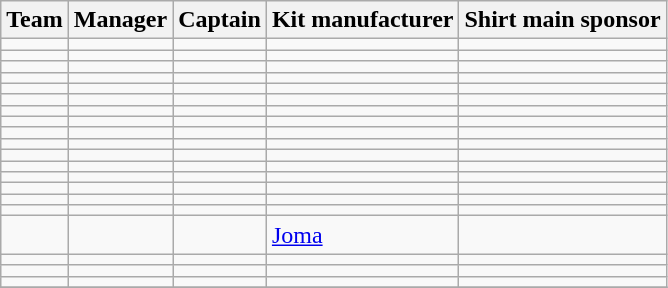<table class="wikitable sortable" style="text-align: left;">
<tr>
<th>Team</th>
<th>Manager</th>
<th>Captain</th>
<th>Kit manufacturer</th>
<th>Shirt main sponsor</th>
</tr>
<tr>
<td></td>
<td></td>
<td></td>
<td></td>
<td></td>
</tr>
<tr>
<td></td>
<td></td>
<td></td>
<td></td>
<td></td>
</tr>
<tr>
<td></td>
<td></td>
<td></td>
<td></td>
<td></td>
</tr>
<tr>
<td></td>
<td></td>
<td></td>
<td></td>
<td></td>
</tr>
<tr>
<td></td>
<td></td>
<td></td>
<td></td>
<td></td>
</tr>
<tr>
<td></td>
<td></td>
<td></td>
<td></td>
<td></td>
</tr>
<tr>
<td></td>
<td></td>
<td></td>
<td></td>
<td></td>
</tr>
<tr>
<td></td>
<td></td>
<td></td>
<td></td>
<td></td>
</tr>
<tr>
<td></td>
<td></td>
<td></td>
<td></td>
<td></td>
</tr>
<tr>
<td></td>
<td></td>
<td></td>
<td></td>
<td></td>
</tr>
<tr>
<td></td>
<td></td>
<td></td>
<td></td>
<td></td>
</tr>
<tr>
<td></td>
<td></td>
<td></td>
<td></td>
<td></td>
</tr>
<tr>
<td></td>
<td></td>
<td></td>
<td></td>
<td></td>
</tr>
<tr>
<td></td>
<td></td>
<td></td>
<td></td>
<td></td>
</tr>
<tr>
<td></td>
<td></td>
<td></td>
<td></td>
<td></td>
</tr>
<tr>
<td></td>
<td></td>
<td></td>
<td></td>
<td></td>
</tr>
<tr>
<td></td>
<td></td>
<td></td>
<td><a href='#'>Joma</a></td>
<td></td>
</tr>
<tr>
<td></td>
<td></td>
<td></td>
<td></td>
<td></td>
</tr>
<tr>
<td></td>
<td></td>
<td></td>
<td></td>
<td></td>
</tr>
<tr>
<td></td>
<td></td>
<td></td>
<td></td>
<td></td>
</tr>
<tr>
</tr>
</table>
